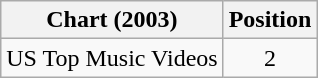<table class="wikitable" border="1">
<tr>
<th>Chart (2003)</th>
<th>Position</th>
</tr>
<tr>
<td>US Top Music Videos</td>
<td align="center">2</td>
</tr>
</table>
